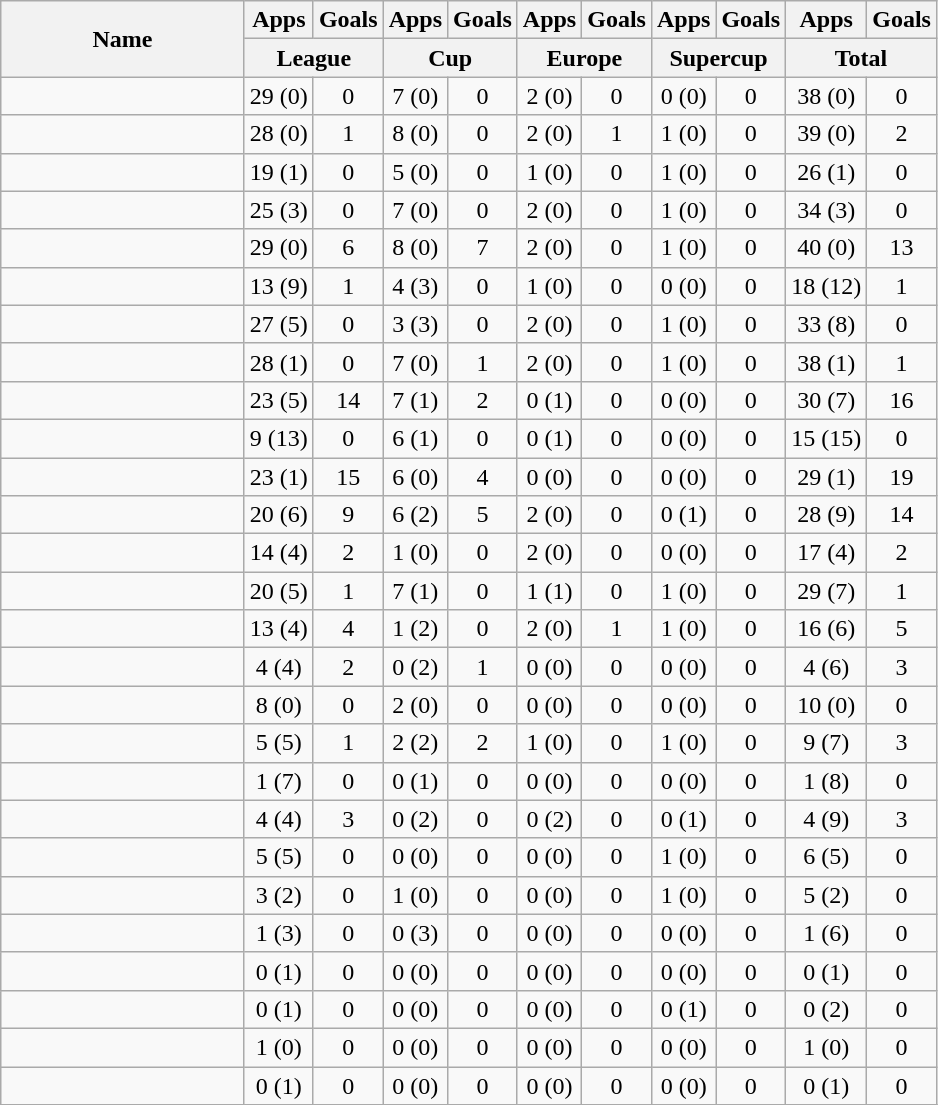<table class="wikitable sortable" style="text-align:center">
<tr>
<th rowspan="2" width="155">Name</th>
<th>Apps</th>
<th>Goals</th>
<th>Apps</th>
<th>Goals</th>
<th>Apps</th>
<th>Goals</th>
<th>Apps</th>
<th>Goals</th>
<th>Apps</th>
<th>Goals</th>
</tr>
<tr class="unsortable">
<th colspan="2" width="55">League</th>
<th colspan="2" width="55">Cup</th>
<th colspan="2" width="55">Europe</th>
<th colspan="2" width="55">Supercup</th>
<th colspan="2" width="55">Total</th>
</tr>
<tr>
<td align="left"> </td>
<td>29 (0)</td>
<td>0</td>
<td>7 (0)</td>
<td>0</td>
<td>2 (0)</td>
<td>0</td>
<td>0 (0)</td>
<td>0</td>
<td>38 (0)</td>
<td>0</td>
</tr>
<tr>
<td align="left"> </td>
<td>28 (0)</td>
<td>1</td>
<td>8 (0)</td>
<td>0</td>
<td>2 (0)</td>
<td>1</td>
<td>1 (0)</td>
<td>0</td>
<td>39 (0)</td>
<td>2</td>
</tr>
<tr>
<td align="left"> </td>
<td>19 (1)</td>
<td>0</td>
<td>5 (0)</td>
<td>0</td>
<td>1 (0)</td>
<td>0</td>
<td>1 (0)</td>
<td>0</td>
<td>26 (1)</td>
<td>0</td>
</tr>
<tr>
<td align="left"> </td>
<td>25 (3)</td>
<td>0</td>
<td>7 (0)</td>
<td>0</td>
<td>2 (0)</td>
<td>0</td>
<td>1 (0)</td>
<td>0</td>
<td>34 (3)</td>
<td>0</td>
</tr>
<tr>
<td align="left"> </td>
<td>29 (0)</td>
<td>6</td>
<td>8 (0)</td>
<td>7</td>
<td>2 (0)</td>
<td>0</td>
<td>1 (0)</td>
<td>0</td>
<td>40 (0)</td>
<td>13</td>
</tr>
<tr>
<td align="left"> </td>
<td>13 (9)</td>
<td>1</td>
<td>4 (3)</td>
<td>0</td>
<td>1 (0)</td>
<td>0</td>
<td>0 (0)</td>
<td>0</td>
<td>18 (12)</td>
<td>1</td>
</tr>
<tr>
<td align="left"> </td>
<td>27 (5)</td>
<td>0</td>
<td>3 (3)</td>
<td>0</td>
<td>2 (0)</td>
<td>0</td>
<td>1 (0)</td>
<td>0</td>
<td>33 (8)</td>
<td>0</td>
</tr>
<tr>
<td align="left"> </td>
<td>28 (1)</td>
<td>0</td>
<td>7 (0)</td>
<td>1</td>
<td>2 (0)</td>
<td>0</td>
<td>1 (0)</td>
<td>0</td>
<td>38 (1)</td>
<td>1</td>
</tr>
<tr>
<td align="left"> </td>
<td>23 (5)</td>
<td>14</td>
<td>7 (1)</td>
<td>2</td>
<td>0 (1)</td>
<td>0</td>
<td>0 (0)</td>
<td>0</td>
<td>30 (7)</td>
<td>16</td>
</tr>
<tr>
<td align="left"> </td>
<td>9 (13)</td>
<td>0</td>
<td>6 (1)</td>
<td>0</td>
<td>0 (1)</td>
<td>0</td>
<td>0 (0)</td>
<td>0</td>
<td>15 (15)</td>
<td>0</td>
</tr>
<tr>
<td align="left"> </td>
<td>23 (1)</td>
<td>15</td>
<td>6 (0)</td>
<td>4</td>
<td>0 (0)</td>
<td>0</td>
<td>0 (0)</td>
<td>0</td>
<td>29 (1)</td>
<td>19</td>
</tr>
<tr>
<td align="left"> </td>
<td>20 (6)</td>
<td>9</td>
<td>6 (2)</td>
<td>5</td>
<td>2 (0)</td>
<td>0</td>
<td>0 (1)</td>
<td>0</td>
<td>28 (9)</td>
<td>14</td>
</tr>
<tr>
<td align="left"> </td>
<td>14 (4)</td>
<td>2</td>
<td>1 (0)</td>
<td>0</td>
<td>2 (0)</td>
<td>0</td>
<td>0 (0)</td>
<td>0</td>
<td>17 (4)</td>
<td>2</td>
</tr>
<tr>
<td align="left"> </td>
<td>20 (5)</td>
<td>1</td>
<td>7 (1)</td>
<td>0</td>
<td>1 (1)</td>
<td>0</td>
<td>1 (0)</td>
<td>0</td>
<td>29 (7)</td>
<td>1</td>
</tr>
<tr>
<td align="left"> </td>
<td>13 (4)</td>
<td>4</td>
<td>1 (2)</td>
<td>0</td>
<td>2 (0)</td>
<td>1</td>
<td>1 (0)</td>
<td>0</td>
<td>16 (6)</td>
<td>5</td>
</tr>
<tr>
<td align="left"> </td>
<td>4 (4)</td>
<td>2</td>
<td>0 (2)</td>
<td>1</td>
<td>0 (0)</td>
<td>0</td>
<td>0 (0)</td>
<td>0</td>
<td>4 (6)</td>
<td>3</td>
</tr>
<tr>
<td align="left"> </td>
<td>8 (0)</td>
<td>0</td>
<td>2 (0)</td>
<td>0</td>
<td>0 (0)</td>
<td>0</td>
<td>0 (0)</td>
<td>0</td>
<td>10 (0)</td>
<td>0</td>
</tr>
<tr>
<td align="left"> </td>
<td>5 (5)</td>
<td>1</td>
<td>2 (2)</td>
<td>2</td>
<td>1 (0)</td>
<td>0</td>
<td>1 (0)</td>
<td>0</td>
<td>9 (7)</td>
<td>3</td>
</tr>
<tr>
<td align="left"> </td>
<td>1 (7)</td>
<td>0</td>
<td>0 (1)</td>
<td>0</td>
<td>0 (0)</td>
<td>0</td>
<td>0 (0)</td>
<td>0</td>
<td>1 (8)</td>
<td>0</td>
</tr>
<tr>
<td align="left"> </td>
<td>4 (4)</td>
<td>3</td>
<td>0 (2)</td>
<td>0</td>
<td>0 (2)</td>
<td>0</td>
<td>0 (1)</td>
<td>0</td>
<td>4 (9)</td>
<td>3</td>
</tr>
<tr>
<td align="left"> </td>
<td>5 (5)</td>
<td>0</td>
<td>0 (0)</td>
<td>0</td>
<td>0 (0)</td>
<td>0</td>
<td>1 (0)</td>
<td>0</td>
<td>6 (5)</td>
<td>0</td>
</tr>
<tr>
<td align="left"> </td>
<td>3 (2)</td>
<td>0</td>
<td>1 (0)</td>
<td>0</td>
<td>0 (0)</td>
<td>0</td>
<td>1 (0)</td>
<td>0</td>
<td>5 (2)</td>
<td>0</td>
</tr>
<tr>
<td align="left"> </td>
<td>1 (3)</td>
<td>0</td>
<td>0 (3)</td>
<td>0</td>
<td>0 (0)</td>
<td>0</td>
<td>0 (0)</td>
<td>0</td>
<td>1 (6)</td>
<td>0</td>
</tr>
<tr>
<td align="left"> </td>
<td>0 (1)</td>
<td>0</td>
<td>0 (0)</td>
<td>0</td>
<td>0 (0)</td>
<td>0</td>
<td>0 (0)</td>
<td>0</td>
<td>0 (1)</td>
<td>0</td>
</tr>
<tr>
<td align="left"> </td>
<td>0 (1)</td>
<td>0</td>
<td>0 (0)</td>
<td>0</td>
<td>0 (0)</td>
<td>0</td>
<td>0 (1)</td>
<td>0</td>
<td>0 (2)</td>
<td>0</td>
</tr>
<tr>
<td align="left"> </td>
<td>1 (0)</td>
<td>0</td>
<td>0 (0)</td>
<td>0</td>
<td>0 (0)</td>
<td>0</td>
<td>0 (0)</td>
<td>0</td>
<td>1 (0)</td>
<td>0</td>
</tr>
<tr>
<td align="left"> </td>
<td>0 (1)</td>
<td>0</td>
<td>0 (0)</td>
<td>0</td>
<td>0 (0)</td>
<td>0</td>
<td>0 (0)</td>
<td>0</td>
<td>0 (1)</td>
<td>0</td>
</tr>
<tr>
</tr>
</table>
